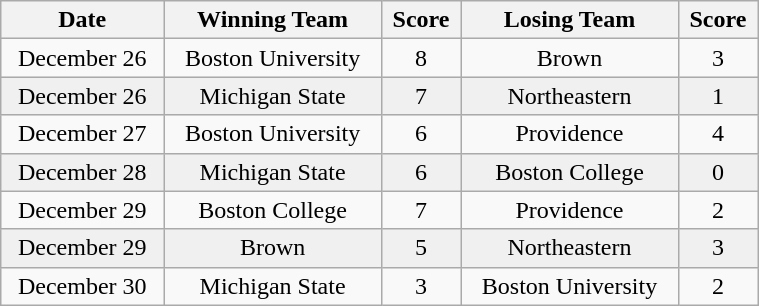<table class="wikitable sortable" style="text-align:center" cellpadding=2 cellspacing=2 width =40%>
<tr>
<th>Date</th>
<th>Winning Team</th>
<th>Score</th>
<th>Losing Team</th>
<th>Score</th>
</tr>
<tr>
<td>December 26</td>
<td>Boston University</td>
<td>8</td>
<td>Brown</td>
<td>3</td>
</tr>
<tr bgcolor=f0f0f0>
<td>December 26</td>
<td>Michigan State</td>
<td>7</td>
<td>Northeastern</td>
<td>1</td>
</tr>
<tr>
<td>December 27</td>
<td>Boston University</td>
<td>6</td>
<td>Providence</td>
<td>4</td>
</tr>
<tr bgcolor=f0f0f0>
<td>December 28</td>
<td>Michigan State</td>
<td>6</td>
<td>Boston College</td>
<td>0</td>
</tr>
<tr>
<td>December 29</td>
<td>Boston College</td>
<td>7</td>
<td>Providence</td>
<td>2</td>
</tr>
<tr bgcolor=f0f0f0>
<td>December 29</td>
<td>Brown</td>
<td>5</td>
<td>Northeastern</td>
<td>3</td>
</tr>
<tr>
<td>December 30</td>
<td>Michigan State</td>
<td>3</td>
<td>Boston University</td>
<td>2</td>
</tr>
</table>
